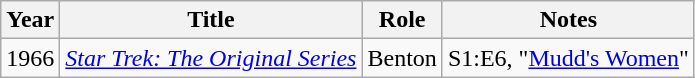<table class="wikitable">
<tr>
<th>Year</th>
<th>Title</th>
<th>Role</th>
<th>Notes</th>
</tr>
<tr>
<td>1966</td>
<td><em><a href='#'>Star Trek: The Original Series</a></em></td>
<td>Benton</td>
<td>S1:E6, "<a href='#'>Mudd's Women</a>"</td>
</tr>
</table>
